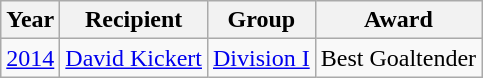<table class="wikitable">
<tr>
<th>Year</th>
<th>Recipient</th>
<th>Group</th>
<th>Award</th>
</tr>
<tr>
<td><a href='#'>2014</a></td>
<td><a href='#'>David Kickert</a></td>
<td><a href='#'>Division I</a></td>
<td>Best Goaltender</td>
</tr>
</table>
